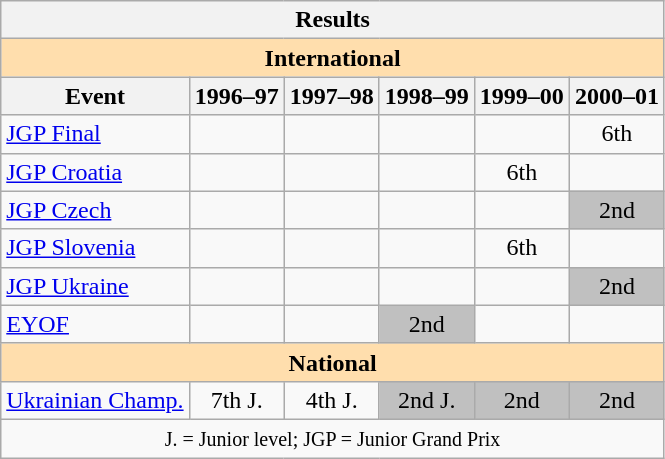<table class="wikitable" style="text-align:center">
<tr>
<th colspan=6 align=center><strong>Results</strong></th>
</tr>
<tr>
<th style="background-color: #ffdead; " colspan=6 align=center><strong>International</strong></th>
</tr>
<tr>
<th>Event</th>
<th>1996–97</th>
<th>1997–98</th>
<th>1998–99</th>
<th>1999–00</th>
<th>2000–01</th>
</tr>
<tr>
<td align=left><a href='#'>JGP Final</a></td>
<td></td>
<td></td>
<td></td>
<td></td>
<td>6th</td>
</tr>
<tr>
<td align=left><a href='#'>JGP Croatia</a></td>
<td></td>
<td></td>
<td></td>
<td>6th</td>
<td></td>
</tr>
<tr>
<td align=left><a href='#'>JGP Czech</a></td>
<td></td>
<td></td>
<td></td>
<td></td>
<td bgcolor=silver>2nd</td>
</tr>
<tr>
<td align=left><a href='#'>JGP Slovenia</a></td>
<td></td>
<td></td>
<td></td>
<td>6th</td>
<td></td>
</tr>
<tr>
<td align=left><a href='#'>JGP Ukraine</a></td>
<td></td>
<td></td>
<td></td>
<td></td>
<td bgcolor=silver>2nd</td>
</tr>
<tr>
<td align=left><a href='#'>EYOF</a></td>
<td></td>
<td></td>
<td bgcolor=silver>2nd</td>
<td></td>
<td></td>
</tr>
<tr>
<th style="background-color: #ffdead; " colspan=6 align=center><strong>National</strong></th>
</tr>
<tr>
<td align=left><a href='#'>Ukrainian Champ.</a></td>
<td>7th J.</td>
<td>4th J.</td>
<td bgcolor=silver>2nd J.</td>
<td bgcolor=silver>2nd</td>
<td bgcolor=silver>2nd</td>
</tr>
<tr>
<td colspan=6 align=center><small> J. = Junior level; JGP = Junior Grand Prix </small></td>
</tr>
</table>
